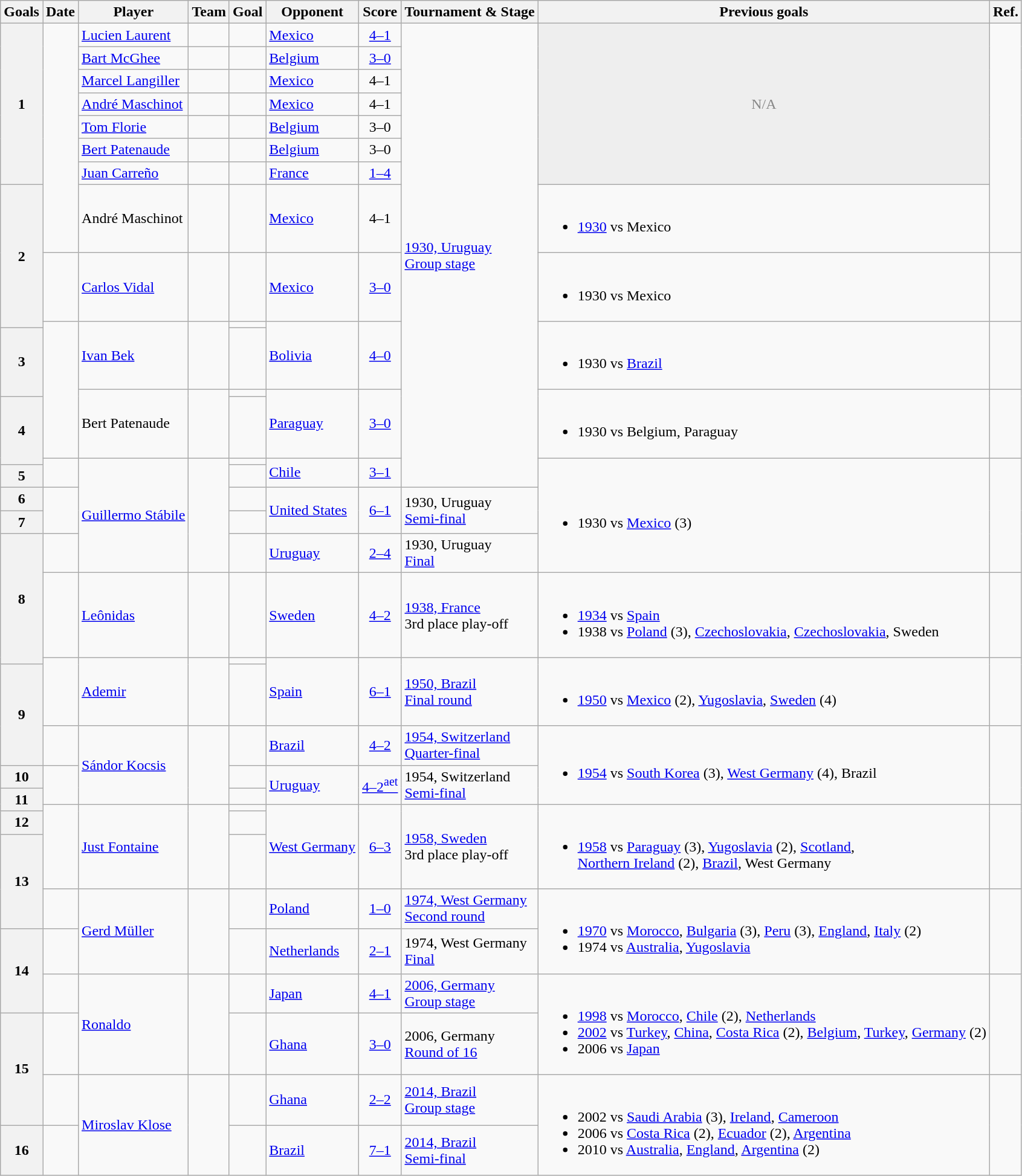<table class="wikitable" style="text-align:left">
<tr>
<th scope="col">Goals</th>
<th scope="col">Date</th>
<th scope="col">Player</th>
<th scope="col">Team</th>
<th scope="col">Goal</th>
<th scope="col">Opponent</th>
<th scope="col">Score</th>
<th scope="col">Tournament & Stage</th>
<th scope="col">Previous goals</th>
<th scope="col">Ref.</th>
</tr>
<tr>
<th scope="row" rowspan=7>1</th>
<td rowspan=8></td>
<td><a href='#'>Lucien Laurent</a></td>
<td></td>
<td></td>
<td><a href='#'>Mexico</a></td>
<td align=center><a href='#'>4–1</a></td>
<td rowspan=15><a href='#'>1930, Uruguay</a> <br> <a href='#'>Group stage</a></td>
<td rowspan="7" style="background:#eee; color:#888888; text-align:center;">N/A</td>
<td align=center rowspan=8></td>
</tr>
<tr>
<td><a href='#'>Bart McGhee</a></td>
<td></td>
<td></td>
<td><a href='#'>Belgium</a></td>
<td align=center><a href='#'>3–0</a></td>
</tr>
<tr>
<td><a href='#'>Marcel Langiller</a></td>
<td></td>
<td></td>
<td><a href='#'>Mexico</a></td>
<td align=center>4–1</td>
</tr>
<tr>
<td><a href='#'>André Maschinot</a></td>
<td></td>
<td></td>
<td><a href='#'>Mexico</a></td>
<td align=center>4–1</td>
</tr>
<tr>
<td><a href='#'>Tom Florie</a></td>
<td></td>
<td></td>
<td><a href='#'>Belgium</a></td>
<td align=center>3–0</td>
</tr>
<tr>
<td><a href='#'>Bert Patenaude</a></td>
<td></td>
<td></td>
<td><a href='#'>Belgium</a></td>
<td align=center>3–0</td>
</tr>
<tr>
<td><a href='#'>Juan Carreño</a></td>
<td></td>
<td></td>
<td><a href='#'>France</a></td>
<td align=center><a href='#'>1–4</a></td>
</tr>
<tr>
<th scope="row" rowspan=3>2</th>
<td>André Maschinot</td>
<td></td>
<td></td>
<td><a href='#'>Mexico</a></td>
<td align=center>4–1</td>
<td><br><ul><li><a href='#'>1930</a> vs Mexico</li></ul></td>
</tr>
<tr>
<td></td>
<td><a href='#'>Carlos Vidal</a></td>
<td></td>
<td></td>
<td><a href='#'>Mexico</a></td>
<td align=center><a href='#'>3–0</a></td>
<td><br><ul><li>1930 vs Mexico</li></ul></td>
<td align=center></td>
</tr>
<tr>
<td rowspan=4></td>
<td rowspan=2><a href='#'>Ivan Bek</a></td>
<td rowspan=2></td>
<td></td>
<td rowspan=2><a href='#'>Bolivia</a></td>
<td align=center rowspan=2><a href='#'>4–0</a></td>
<td rowspan=2><br><ul><li>1930 vs <a href='#'>Brazil</a></li></ul></td>
<td align=center rowspan=2></td>
</tr>
<tr>
<th scope="row" rowspan=2>3</th>
<td></td>
</tr>
<tr>
<td rowspan=2>Bert Patenaude</td>
<td rowspan=2></td>
<td></td>
<td rowspan=2><a href='#'>Paraguay</a></td>
<td align=center rowspan=2><a href='#'>3–0</a></td>
<td rowspan=2><br><ul><li>1930 vs Belgium, Paraguay</li></ul></td>
<td align=center rowspan=2></td>
</tr>
<tr>
<th scope="row" rowspan=2>4</th>
<td></td>
</tr>
<tr>
<td rowspan=2></td>
<td rowspan=5><a href='#'>Guillermo Stábile</a></td>
<td rowspan=5></td>
<td></td>
<td rowspan=2><a href='#'>Chile</a></td>
<td align=center rowspan=2><a href='#'>3–1</a></td>
<td rowspan=5><br><ul><li>1930 vs <a href='#'>Mexico</a> (3)</li></ul></td>
<td align=center rowspan=5></td>
</tr>
<tr>
<th scope="row">5</th>
<td></td>
</tr>
<tr>
<th scope="row">6</th>
<td rowspan=2></td>
<td></td>
<td rowspan=2><a href='#'>United States</a></td>
<td align=center rowspan=2><a href='#'>6–1</a></td>
<td rowspan=2>1930, Uruguay <br> <a href='#'>Semi-final</a></td>
</tr>
<tr>
<th scope="row">7</th>
<td></td>
</tr>
<tr>
<th scope="row" rowspan=3>8</th>
<td></td>
<td></td>
<td><a href='#'>Uruguay</a></td>
<td align=center><a href='#'>2–4</a></td>
<td>1930, Uruguay <br> <a href='#'>Final</a></td>
</tr>
<tr>
<td></td>
<td><a href='#'>Leônidas</a></td>
<td></td>
<td></td>
<td><a href='#'>Sweden</a></td>
<td align=center><a href='#'>4–2</a></td>
<td><a href='#'>1938, France</a> <br> 3rd place play-off</td>
<td><br><ul><li><a href='#'>1934</a> vs <a href='#'>Spain</a></li><li>1938 vs <a href='#'>Poland</a> (3), <a href='#'>Czechoslovakia</a>, <a href='#'>Czechoslovakia</a>, Sweden</li></ul></td>
<td align=center></td>
</tr>
<tr>
<td rowspan=2></td>
<td rowspan=2><a href='#'>Ademir</a></td>
<td rowspan=2></td>
<td></td>
<td rowspan=2><a href='#'>Spain</a></td>
<td align=center rowspan=2><a href='#'>6–1</a></td>
<td rowspan=2><a href='#'>1950, Brazil</a> <br> <a href='#'>Final round</a></td>
<td rowspan=2><br><ul><li><a href='#'>1950</a> vs <a href='#'>Mexico</a> (2), <a href='#'>Yugoslavia</a>, <a href='#'>Sweden</a> (4)</li></ul></td>
<td align=center rowspan=2></td>
</tr>
<tr>
<th scope="row" rowspan=2>9</th>
<td></td>
</tr>
<tr>
<td></td>
<td rowspan=3><a href='#'>Sándor Kocsis</a></td>
<td rowspan=3></td>
<td></td>
<td><a href='#'>Brazil</a></td>
<td align=center><a href='#'>4–2</a></td>
<td><a href='#'>1954, Switzerland</a> <br> <a href='#'>Quarter-final</a></td>
<td rowspan=3><br><ul><li><a href='#'>1954</a> vs <a href='#'>South Korea</a> (3), <a href='#'>West Germany</a> (4), Brazil</li></ul></td>
<td align=center rowspan=3></td>
</tr>
<tr>
<th scope="row">10</th>
<td rowspan=2></td>
<td></td>
<td rowspan=2><a href='#'>Uruguay</a></td>
<td align=center rowspan=2><a href='#'>4–2<sup>aet</sup></a></td>
<td rowspan=2>1954, Switzerland <br> <a href='#'>Semi-final</a></td>
</tr>
<tr>
<th scope="row" rowspan=2>11</th>
<td></td>
</tr>
<tr>
<td rowspan=3></td>
<td rowspan=3><a href='#'>Just Fontaine</a></td>
<td rowspan=3></td>
<td></td>
<td rowspan=3><a href='#'>West Germany</a></td>
<td align=center rowspan=3><a href='#'>6–3</a></td>
<td rowspan=3><a href='#'>1958, Sweden</a> <br> 3rd place play-off</td>
<td rowspan=3><br><ul><li><a href='#'>1958</a> vs <a href='#'>Paraguay</a> (3), <a href='#'>Yugoslavia</a> (2), <a href='#'>Scotland</a>,<br><a href='#'>Northern Ireland</a> (2), <a href='#'>Brazil</a>, West Germany</li></ul></td>
<td align=center rowspan=3></td>
</tr>
<tr>
<th scope="row">12</th>
<td></td>
</tr>
<tr>
<th scope="row" rowspan=2>13</th>
<td></td>
</tr>
<tr>
<td></td>
<td rowspan=2><a href='#'>Gerd Müller</a></td>
<td rowspan=2></td>
<td></td>
<td><a href='#'>Poland</a></td>
<td align=center><a href='#'>1–0</a></td>
<td><a href='#'>1974, West Germany</a> <br> <a href='#'>Second round</a></td>
<td rowspan=2><br><ul><li><a href='#'>1970</a> vs <a href='#'>Morocco</a>, <a href='#'>Bulgaria</a> (3), <a href='#'>Peru</a> (3), <a href='#'>England</a>, <a href='#'>Italy</a> (2)</li><li>1974 vs <a href='#'>Australia</a>, <a href='#'>Yugoslavia</a></li></ul></td>
<td align=center rowspan=2></td>
</tr>
<tr>
<th scope="row" rowspan=2>14</th>
<td></td>
<td></td>
<td><a href='#'>Netherlands</a></td>
<td align=center><a href='#'>2–1</a></td>
<td>1974, West Germany <br> <a href='#'>Final</a></td>
</tr>
<tr>
<td></td>
<td rowspan=2><a href='#'>Ronaldo</a></td>
<td rowspan=2></td>
<td></td>
<td><a href='#'>Japan</a></td>
<td align=center><a href='#'>4–1</a></td>
<td><a href='#'>2006, Germany</a> <br> <a href='#'>Group stage</a></td>
<td rowspan=2><br><ul><li><a href='#'>1998</a> vs <a href='#'>Morocco</a>, <a href='#'>Chile</a> (2), <a href='#'>Netherlands</a></li><li><a href='#'>2002</a> vs <a href='#'>Turkey</a>, <a href='#'>China</a>, <a href='#'>Costa Rica</a> (2), <a href='#'>Belgium</a>, <a href='#'>Turkey</a>, <a href='#'>Germany</a> (2)</li><li>2006 vs <a href='#'>Japan</a></li></ul></td>
<td align=center rowspan=2></td>
</tr>
<tr>
<th scope="row" rowspan=2>15</th>
<td></td>
<td></td>
<td><a href='#'>Ghana</a></td>
<td align=center><a href='#'>3–0</a></td>
<td>2006, Germany <br> <a href='#'>Round of 16</a></td>
</tr>
<tr>
<td></td>
<td rowspan=2><a href='#'>Miroslav Klose</a></td>
<td rowspan=2></td>
<td></td>
<td><a href='#'>Ghana</a></td>
<td align=center><a href='#'>2–2</a></td>
<td><a href='#'>2014, Brazil</a> <br> <a href='#'>Group stage</a></td>
<td rowspan=2><br><ul><li>2002 vs <a href='#'>Saudi Arabia</a> (3), <a href='#'>Ireland</a>, <a href='#'>Cameroon</a></li><li>2006 vs <a href='#'>Costa Rica</a> (2), <a href='#'>Ecuador</a> (2), <a href='#'>Argentina</a></li><li>2010 vs <a href='#'>Australia</a>, <a href='#'>England</a>, <a href='#'>Argentina</a> (2)</li></ul></td>
<td align=center rowspan=2></td>
</tr>
<tr>
<th scope="row">16</th>
<td></td>
<td></td>
<td><a href='#'>Brazil</a></td>
<td align=center><a href='#'>7–1</a></td>
<td><a href='#'>2014, Brazil</a> <br> <a href='#'>Semi-final</a></td>
</tr>
</table>
